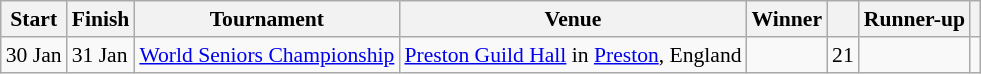<table class="wikitable" style="font-size: 90%">
<tr>
<th>Start</th>
<th>Finish</th>
<th>Tournament</th>
<th>Venue</th>
<th>Winner</th>
<th></th>
<th>Runner-up</th>
<th></th>
</tr>
<tr>
<td>30 Jan</td>
<td>31 Jan</td>
<td><a href='#'>World Seniors Championship</a></td>
<td><a href='#'>Preston Guild Hall</a> in <a href='#'>Preston</a>, England</td>
<td></td>
<td style="text-align:center;">21</td>
<td></td>
<td style="text-align:center;"></td>
</tr>
</table>
